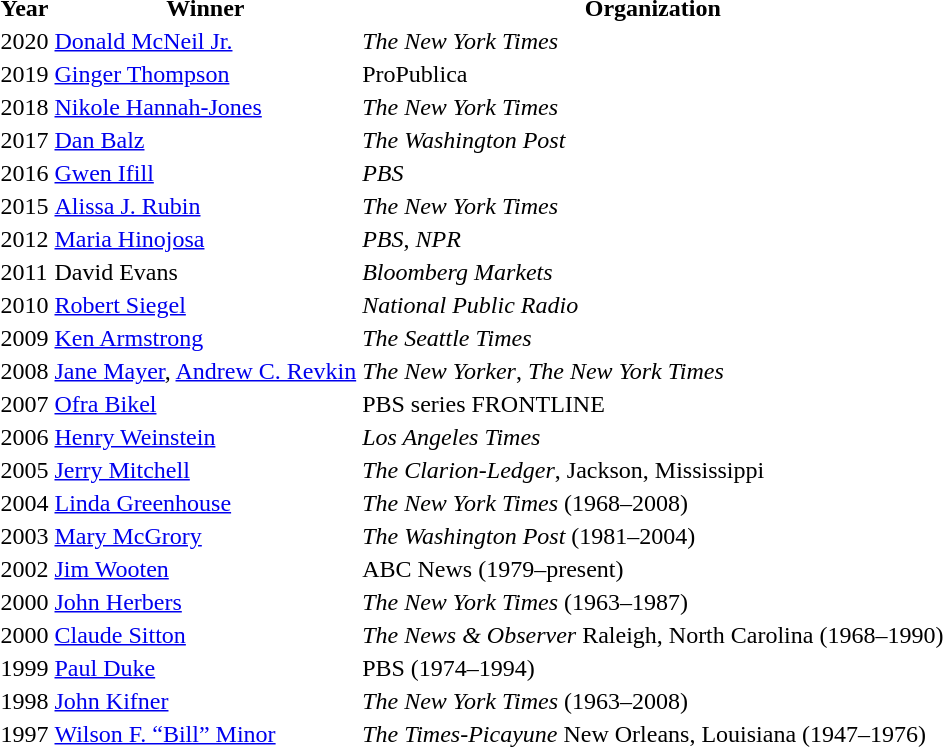<table class="sortable">
<tr>
<th>Year</th>
<th>Winner</th>
<th>Organization</th>
</tr>
<tr>
<td>2020</td>
<td><a href='#'>Donald McNeil Jr.</a></td>
<td><em>The New York Times</em></td>
</tr>
<tr>
<td>2019</td>
<td><a href='#'>Ginger Thompson</a></td>
<td>ProPublica</td>
</tr>
<tr>
<td>2018</td>
<td><a href='#'>Nikole Hannah-Jones</a></td>
<td><em>The New York Times</em></td>
</tr>
<tr>
<td>2017</td>
<td><a href='#'>Dan Balz</a></td>
<td><em>The Washington Post</em></td>
</tr>
<tr>
<td>2016</td>
<td><a href='#'>Gwen Ifill</a></td>
<td><em>PBS</em></td>
</tr>
<tr>
<td>2015</td>
<td><a href='#'>Alissa J. Rubin</a></td>
<td><em>The New York Times</em></td>
</tr>
<tr>
<td>2012</td>
<td><a href='#'>Maria Hinojosa</a></td>
<td><em>PBS</em>, <em>NPR</em></td>
</tr>
<tr>
<td>2011</td>
<td>David Evans</td>
<td><em>Bloomberg Markets</em></td>
</tr>
<tr>
<td>2010</td>
<td><a href='#'>Robert Siegel</a></td>
<td><em>National Public Radio</em></td>
</tr>
<tr>
<td>2009</td>
<td><a href='#'>Ken Armstrong</a></td>
<td><em>The Seattle Times</em></td>
</tr>
<tr>
<td>2008</td>
<td><a href='#'>Jane Mayer</a>, <a href='#'>Andrew C. Revkin</a></td>
<td><em>The New Yorker</em>, <em>The New York Times</em></td>
</tr>
<tr>
<td>2007</td>
<td><a href='#'>Ofra Bikel</a></td>
<td>PBS series FRONTLINE</td>
</tr>
<tr>
<td>2006</td>
<td><a href='#'>Henry Weinstein</a></td>
<td><em>Los Angeles Times</em></td>
</tr>
<tr>
<td>2005</td>
<td><a href='#'>Jerry Mitchell</a></td>
<td><em>The Clarion-Ledger</em>, Jackson, Mississippi</td>
</tr>
<tr>
<td>2004</td>
<td><a href='#'>Linda Greenhouse</a></td>
<td><em>The New York Times</em> (1968–2008)</td>
</tr>
<tr>
<td>2003</td>
<td><a href='#'>Mary McGrory</a></td>
<td><em>The Washington Post</em> (1981–2004)</td>
</tr>
<tr>
<td>2002</td>
<td><a href='#'>Jim Wooten</a></td>
<td>ABC News (1979–present)</td>
</tr>
<tr>
<td>2000</td>
<td><a href='#'>John Herbers</a></td>
<td><em>The New York Times</em> (1963–1987)</td>
</tr>
<tr>
<td>2000</td>
<td><a href='#'>Claude Sitton</a></td>
<td><em>The News & Observer</em> Raleigh, North Carolina (1968–1990)</td>
</tr>
<tr>
<td>1999</td>
<td><a href='#'>Paul Duke</a></td>
<td>PBS (1974–1994)</td>
</tr>
<tr>
<td>1998</td>
<td><a href='#'>John Kifner</a></td>
<td><em>The New York Times</em> (1963–2008)</td>
</tr>
<tr>
<td>1997</td>
<td><a href='#'>Wilson F. “Bill” Minor</a></td>
<td><em>The Times-Picayune</em> New Orleans, Louisiana (1947–1976)</td>
</tr>
</table>
